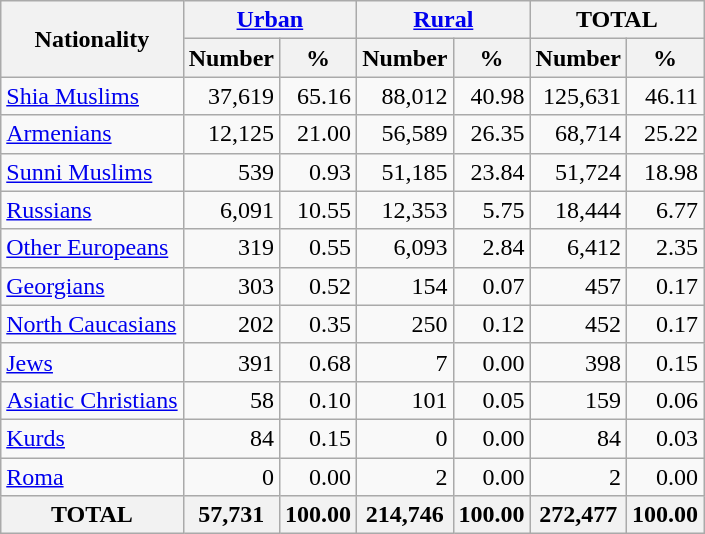<table class="wikitable sortable">
<tr>
<th rowspan="2">Nationality</th>
<th colspan="2"><a href='#'>Urban</a></th>
<th colspan="2"><a href='#'>Rural</a></th>
<th colspan="2">TOTAL</th>
</tr>
<tr>
<th>Number</th>
<th>%</th>
<th>Number</th>
<th>%</th>
<th>Number</th>
<th>%</th>
</tr>
<tr>
<td><a href='#'>Shia Muslims</a></td>
<td align="right">37,619</td>
<td align="right">65.16</td>
<td align="right">88,012</td>
<td align="right">40.98</td>
<td align="right">125,631</td>
<td align="right">46.11</td>
</tr>
<tr>
<td><a href='#'>Armenians</a></td>
<td align="right">12,125</td>
<td align="right">21.00</td>
<td align="right">56,589</td>
<td align="right">26.35</td>
<td align="right">68,714</td>
<td align="right">25.22</td>
</tr>
<tr>
<td><a href='#'>Sunni Muslims</a></td>
<td align="right">539</td>
<td align="right">0.93</td>
<td align="right">51,185</td>
<td align="right">23.84</td>
<td align="right">51,724</td>
<td align="right">18.98</td>
</tr>
<tr>
<td><a href='#'>Russians</a></td>
<td align="right">6,091</td>
<td align="right">10.55</td>
<td align="right">12,353</td>
<td align="right">5.75</td>
<td align="right">18,444</td>
<td align="right">6.77</td>
</tr>
<tr>
<td><a href='#'>Other Europeans</a></td>
<td align="right">319</td>
<td align="right">0.55</td>
<td align="right">6,093</td>
<td align="right">2.84</td>
<td align="right">6,412</td>
<td align="right">2.35</td>
</tr>
<tr>
<td><a href='#'>Georgians</a></td>
<td align="right">303</td>
<td align="right">0.52</td>
<td align="right">154</td>
<td align="right">0.07</td>
<td align="right">457</td>
<td align="right">0.17</td>
</tr>
<tr>
<td><a href='#'>North Caucasians</a></td>
<td align="right">202</td>
<td align="right">0.35</td>
<td align="right">250</td>
<td align="right">0.12</td>
<td align="right">452</td>
<td align="right">0.17</td>
</tr>
<tr>
<td><a href='#'>Jews</a></td>
<td align="right">391</td>
<td align="right">0.68</td>
<td align="right">7</td>
<td align="right">0.00</td>
<td align="right">398</td>
<td align="right">0.15</td>
</tr>
<tr>
<td><a href='#'>Asiatic Christians</a></td>
<td align="right">58</td>
<td align="right">0.10</td>
<td align="right">101</td>
<td align="right">0.05</td>
<td align="right">159</td>
<td align="right">0.06</td>
</tr>
<tr>
<td><a href='#'>Kurds</a></td>
<td align="right">84</td>
<td align="right">0.15</td>
<td align="right">0</td>
<td align="right">0.00</td>
<td align="right">84</td>
<td align="right">0.03</td>
</tr>
<tr>
<td><a href='#'>Roma</a></td>
<td align="right">0</td>
<td align="right">0.00</td>
<td align="right">2</td>
<td align="right">0.00</td>
<td align="right">2</td>
<td align="right">0.00</td>
</tr>
<tr>
<th>TOTAL</th>
<th>57,731</th>
<th>100.00</th>
<th>214,746</th>
<th>100.00</th>
<th>272,477</th>
<th>100.00</th>
</tr>
</table>
